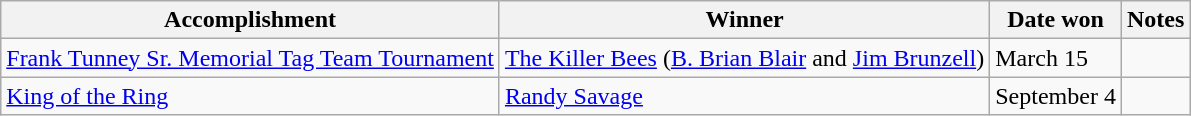<table class="wikitable">
<tr>
<th>Accomplishment</th>
<th>Winner</th>
<th>Date won</th>
<th>Notes</th>
</tr>
<tr>
<td><a href='#'>Frank Tunney Sr. Memorial Tag Team Tournament</a></td>
<td><a href='#'>The Killer Bees</a> (<a href='#'>B. Brian Blair</a> and <a href='#'>Jim Brunzell</a>)</td>
<td>March 15</td>
<td></td>
</tr>
<tr>
<td><a href='#'>King of the Ring</a></td>
<td><a href='#'>Randy Savage</a></td>
<td>September 4</td>
<td></td>
</tr>
</table>
